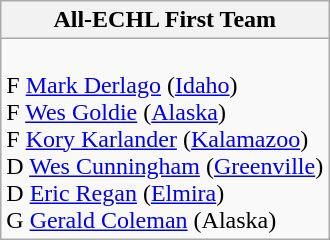<table class="wikitable">
<tr>
<th>All-ECHL First Team</th>
</tr>
<tr>
<td><br> F <a href='#'>Mark Derlago</a> (<a href='#'>Idaho</a>)<br>
 F <a href='#'>Wes Goldie</a> (<a href='#'>Alaska</a>)<br>
 F <a href='#'>Kory Karlander</a> (<a href='#'>Kalamazoo</a>)<br>
 D <a href='#'>Wes Cunningham</a> (<a href='#'>Greenville</a>)<br>
 D <a href='#'>Eric Regan</a> (<a href='#'>Elmira</a>)<br>
 G <a href='#'>Gerald Coleman</a> (Alaska)</td>
</tr>
</table>
